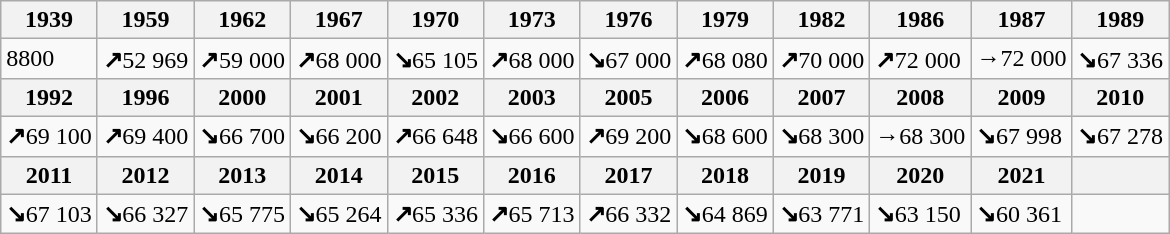<table class="wikitable">
<tr>
<th>1939</th>
<th>1959</th>
<th>1962</th>
<th>1967</th>
<th>1970</th>
<th>1973</th>
<th>1976</th>
<th>1979</th>
<th>1982</th>
<th>1986</th>
<th>1987</th>
<th>1989</th>
</tr>
<tr>
<td>8800</td>
<td><strong>↗</strong>52 969</td>
<td><strong>↗</strong>59 000</td>
<td><strong>↗</strong>68 000</td>
<td><strong>↘</strong>65 105</td>
<td><strong>↗</strong>68 000</td>
<td><strong>↘</strong>67 000</td>
<td><strong>↗</strong>68 080</td>
<td><strong>↗</strong>70 000</td>
<td><strong>↗</strong>72 000</td>
<td>→72 000</td>
<td><strong>↘</strong>67 336</td>
</tr>
<tr>
<th>1992</th>
<th>1996</th>
<th>2000</th>
<th>2001</th>
<th>2002</th>
<th>2003</th>
<th>2005</th>
<th>2006</th>
<th>2007</th>
<th>2008</th>
<th>2009</th>
<th>2010</th>
</tr>
<tr>
<td><strong>↗</strong>69 100</td>
<td><strong>↗</strong>69 400</td>
<td><strong>↘</strong>66 700</td>
<td><strong>↘</strong>66 200</td>
<td><strong>↗</strong>66 648</td>
<td><strong>↘</strong>66 600</td>
<td><strong>↗</strong>69 200</td>
<td><strong>↘</strong>68 600</td>
<td><strong>↘</strong>68 300</td>
<td>→68 300</td>
<td><strong>↘</strong>67 998</td>
<td><strong>↘</strong>67 278</td>
</tr>
<tr>
<th>2011</th>
<th>2012</th>
<th>2013</th>
<th>2014</th>
<th>2015</th>
<th>2016</th>
<th>2017</th>
<th>2018</th>
<th>2019</th>
<th>2020</th>
<th>2021</th>
<th></th>
</tr>
<tr>
<td><strong>↘</strong>67 103</td>
<td><strong>↘</strong>66 327</td>
<td><strong>↘</strong>65 775</td>
<td><strong>↘</strong>65 264</td>
<td><strong>↗</strong>65 336</td>
<td><strong>↗</strong>65 713</td>
<td><strong>↗</strong>66 332</td>
<td><strong>↘</strong>64 869</td>
<td><strong>↘</strong>63 771</td>
<td><strong>↘</strong>63 150</td>
<td><strong>↘</strong>60 361</td>
<td></td>
</tr>
</table>
